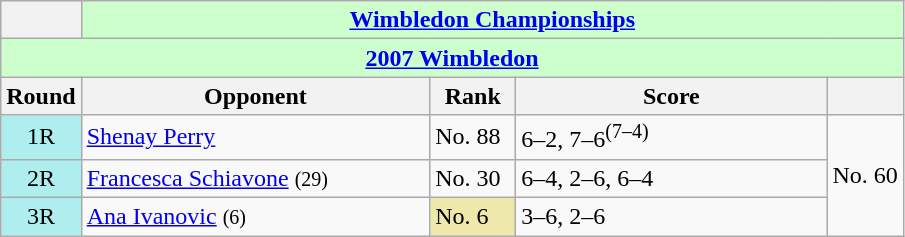<table class="wikitable collapsible collapsed">
<tr>
<th></th>
<th colspan=4 style="background:#cfc;"><a href='#'>Wimbledon Championships</a></th>
</tr>
<tr>
<th colspan=5 style="background:#cfc;"><a href='#'>2007 Wimbledon</a></th>
</tr>
<tr>
<th>Round</th>
<th width=225>Opponent</th>
<th width=50>Rank</th>
<th width=200>Score</th>
<th></th>
</tr>
<tr>
<td style="text-align:center; background:#afeeee;">1R</td>
<td> <a href='#'>Shenay Perry</a></td>
<td>No. 88</td>
<td>6–2, 7–6<sup>(7–4)</sup></td>
<td rowspan=3>No. 60</td>
</tr>
<tr>
<td style="text-align:center; background:#afeeee;">2R</td>
<td> <a href='#'>Francesca Schiavone</a> <small>(29)</small></td>
<td>No. 30</td>
<td>6–4, 2–6, 6–4</td>
</tr>
<tr>
<td style="text-align:center; background:#afeeee;">3R</td>
<td> <a href='#'>Ana Ivanovic</a> <small>(6)</small></td>
<td bgcolor=eee8aa>No. 6</td>
<td>3–6, 2–6</td>
</tr>
</table>
